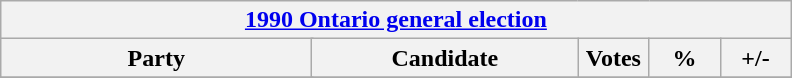<table class="wikitable">
<tr>
<th colspan="6"><a href='#'>1990 Ontario general election</a></th>
</tr>
<tr>
<th colspan="2" style="width: 200px">Party</th>
<th style="width: 170px">Candidate</th>
<th style="width: 40px">Votes</th>
<th style="width: 40px">%</th>
<th style="width: 40px">+/-<br>



</th>
</tr>
<tr>
</tr>
</table>
